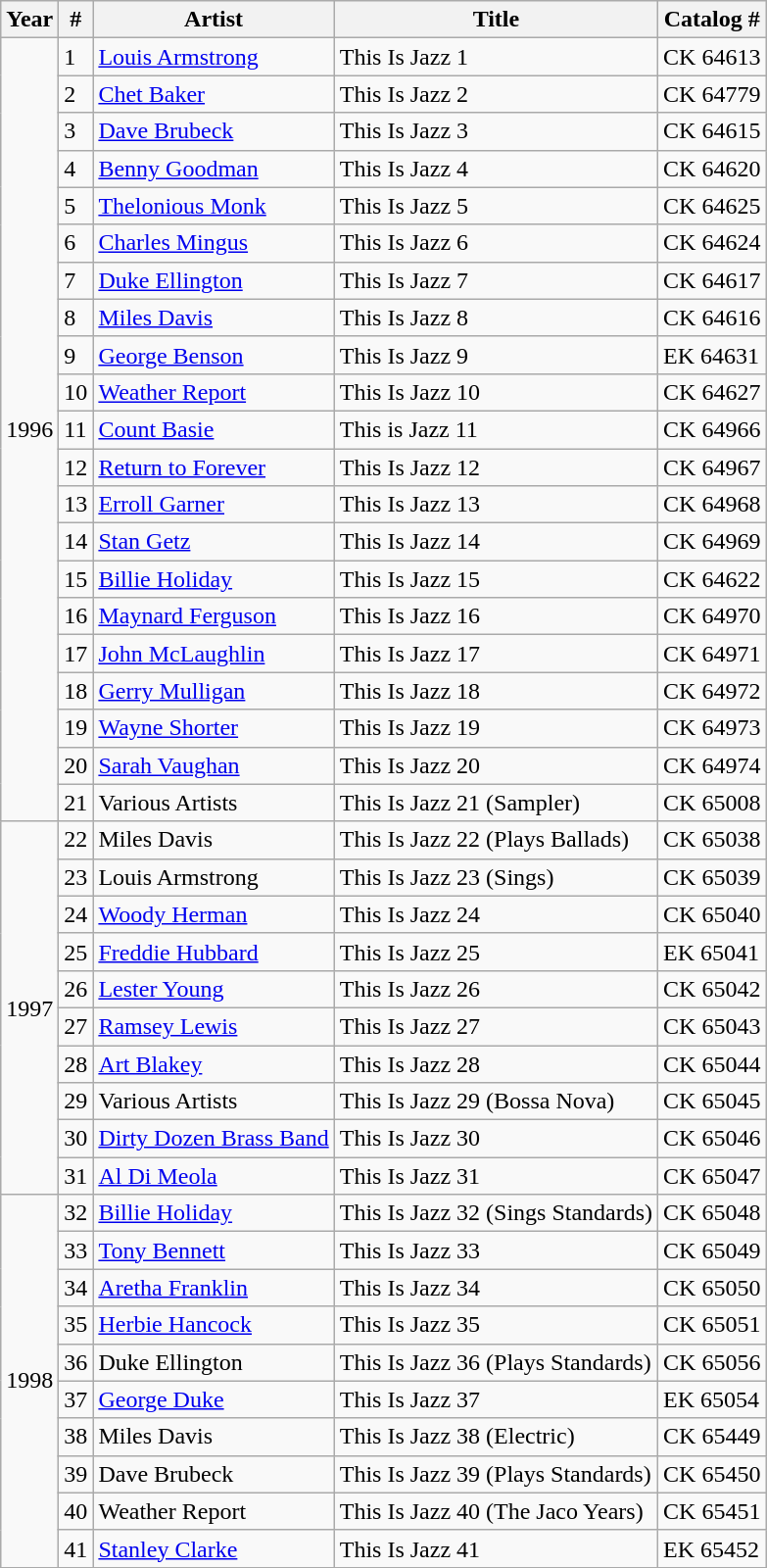<table class="wikitable sortable">
<tr>
<th>Year</th>
<th>#</th>
<th>Artist</th>
<th>Title</th>
<th>Catalog #</th>
</tr>
<tr>
<td rowspan="21">1996</td>
<td>1</td>
<td><a href='#'>Louis Armstrong</a></td>
<td>This Is Jazz 1</td>
<td>CK 64613</td>
</tr>
<tr>
<td>2</td>
<td><a href='#'>Chet Baker</a></td>
<td>This Is Jazz 2</td>
<td>CK 64779</td>
</tr>
<tr>
<td>3</td>
<td><a href='#'>Dave Brubeck</a></td>
<td>This Is Jazz 3</td>
<td>CK 64615</td>
</tr>
<tr>
<td>4</td>
<td><a href='#'>Benny Goodman</a></td>
<td>This Is Jazz 4</td>
<td>CK 64620</td>
</tr>
<tr>
<td>5</td>
<td><a href='#'>Thelonious Monk</a></td>
<td>This Is Jazz 5</td>
<td>CK 64625</td>
</tr>
<tr>
<td>6</td>
<td><a href='#'>Charles Mingus</a></td>
<td>This Is Jazz 6</td>
<td>CK 64624</td>
</tr>
<tr>
<td>7</td>
<td><a href='#'>Duke Ellington</a></td>
<td>This Is Jazz 7</td>
<td>CK 64617</td>
</tr>
<tr>
<td>8</td>
<td><a href='#'>Miles Davis</a></td>
<td>This Is Jazz 8</td>
<td>CK 64616</td>
</tr>
<tr>
<td>9</td>
<td><a href='#'>George Benson</a></td>
<td>This Is Jazz 9</td>
<td>EK 64631</td>
</tr>
<tr>
<td>10</td>
<td><a href='#'>Weather Report</a></td>
<td>This Is Jazz 10</td>
<td>CK 64627</td>
</tr>
<tr>
<td>11</td>
<td><a href='#'>Count Basie</a></td>
<td>This is Jazz 11</td>
<td>CK 64966</td>
</tr>
<tr>
<td>12</td>
<td><a href='#'>Return to Forever</a></td>
<td>This Is Jazz 12</td>
<td>CK 64967</td>
</tr>
<tr>
<td>13</td>
<td><a href='#'>Erroll Garner</a></td>
<td>This Is Jazz 13</td>
<td>CK 64968</td>
</tr>
<tr>
<td>14</td>
<td><a href='#'>Stan Getz</a></td>
<td>This Is Jazz 14</td>
<td>CK 64969</td>
</tr>
<tr>
<td>15</td>
<td><a href='#'>Billie Holiday</a></td>
<td>This Is Jazz 15</td>
<td>CK 64622</td>
</tr>
<tr>
<td>16</td>
<td><a href='#'>Maynard Ferguson</a></td>
<td>This Is Jazz 16</td>
<td>CK 64970</td>
</tr>
<tr>
<td>17</td>
<td><a href='#'>John McLaughlin</a></td>
<td>This Is Jazz 17</td>
<td>CK 64971</td>
</tr>
<tr>
<td>18</td>
<td><a href='#'>Gerry Mulligan</a></td>
<td>This Is Jazz 18</td>
<td>CK 64972</td>
</tr>
<tr>
<td>19</td>
<td><a href='#'>Wayne Shorter</a></td>
<td>This Is Jazz 19</td>
<td>CK 64973</td>
</tr>
<tr>
<td>20</td>
<td><a href='#'>Sarah Vaughan</a></td>
<td>This Is Jazz 20</td>
<td>CK 64974</td>
</tr>
<tr>
<td>21</td>
<td>Various Artists</td>
<td>This Is Jazz 21 (Sampler)</td>
<td>CK 65008</td>
</tr>
<tr>
<td rowspan="10">1997</td>
<td>22</td>
<td>Miles Davis</td>
<td>This Is Jazz 22 (Plays Ballads)</td>
<td>CK 65038</td>
</tr>
<tr>
<td>23</td>
<td>Louis Armstrong</td>
<td>This Is Jazz 23 (Sings)</td>
<td>CK 65039</td>
</tr>
<tr>
<td>24</td>
<td><a href='#'>Woody Herman</a></td>
<td>This Is Jazz 24</td>
<td>CK 65040</td>
</tr>
<tr>
<td>25</td>
<td><a href='#'>Freddie Hubbard</a></td>
<td>This Is Jazz 25</td>
<td>EK 65041</td>
</tr>
<tr>
<td>26</td>
<td><a href='#'>Lester Young</a></td>
<td>This Is Jazz 26</td>
<td>CK 65042</td>
</tr>
<tr>
<td>27</td>
<td><a href='#'>Ramsey Lewis</a></td>
<td>This Is Jazz 27</td>
<td>CK 65043</td>
</tr>
<tr>
<td>28</td>
<td><a href='#'>Art Blakey</a></td>
<td>This Is Jazz 28</td>
<td>CK 65044</td>
</tr>
<tr>
<td>29</td>
<td>Various Artists</td>
<td>This Is Jazz 29 (Bossa Nova)</td>
<td>CK 65045</td>
</tr>
<tr>
<td>30</td>
<td><a href='#'>Dirty Dozen Brass Band</a></td>
<td>This Is Jazz 30</td>
<td>CK 65046</td>
</tr>
<tr>
<td>31</td>
<td><a href='#'>Al Di Meola</a></td>
<td>This Is Jazz 31</td>
<td>CK 65047</td>
</tr>
<tr>
<td rowspan="10">1998</td>
<td>32</td>
<td><a href='#'>Billie Holiday</a></td>
<td>This Is Jazz 32 (Sings Standards)</td>
<td>CK 65048</td>
</tr>
<tr>
<td>33</td>
<td><a href='#'>Tony Bennett</a></td>
<td>This Is Jazz 33</td>
<td>CK 65049</td>
</tr>
<tr>
<td>34</td>
<td><a href='#'>Aretha Franklin</a></td>
<td>This Is Jazz 34</td>
<td>CK 65050</td>
</tr>
<tr>
<td>35</td>
<td><a href='#'>Herbie Hancock</a></td>
<td>This Is Jazz 35</td>
<td>CK 65051</td>
</tr>
<tr>
<td>36</td>
<td>Duke Ellington</td>
<td>This Is Jazz 36 (Plays Standards)</td>
<td>CK 65056</td>
</tr>
<tr>
<td>37</td>
<td><a href='#'>George Duke</a></td>
<td>This Is Jazz 37</td>
<td>EK 65054</td>
</tr>
<tr>
<td>38</td>
<td>Miles Davis</td>
<td>This Is Jazz 38 (Electric)</td>
<td>CK 65449</td>
</tr>
<tr>
<td>39</td>
<td>Dave Brubeck</td>
<td>This Is Jazz 39 (Plays Standards)</td>
<td>CK 65450</td>
</tr>
<tr>
<td>40</td>
<td>Weather Report</td>
<td>This Is Jazz 40 (The Jaco Years)</td>
<td>CK 65451</td>
</tr>
<tr>
<td>41</td>
<td><a href='#'>Stanley Clarke</a></td>
<td>This Is Jazz 41</td>
<td>EK 65452</td>
</tr>
</table>
